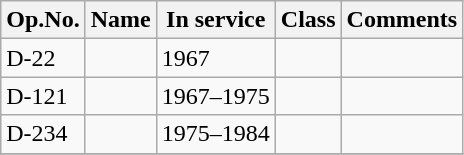<table class="wikitable">
<tr>
<th>Op.No.</th>
<th>Name</th>
<th>In service</th>
<th>Class</th>
<th>Comments</th>
</tr>
<tr>
<td>D-22</td>
<td></td>
<td>1967</td>
<td></td>
<td></td>
</tr>
<tr>
<td>D-121</td>
<td></td>
<td>1967–1975</td>
<td></td>
<td></td>
</tr>
<tr>
<td>D-234</td>
<td></td>
<td>1975–1984</td>
<td></td>
<td></td>
</tr>
<tr>
</tr>
</table>
